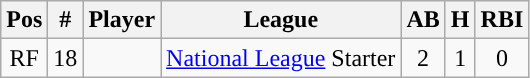<table class="wikitable">
<tr>
<th>Pos</th>
<th>#</th>
<th>Player</th>
<th>League</th>
<th>AB</th>
<th>H</th>
<th>RBI</th>
</tr>
<tr align="center">
<td>RF</td>
<td>18</td>
<td></td>
<td><a href='#'>National League</a> Starter</td>
<td>2</td>
<td>1</td>
<td>0</td>
</tr>
</table>
